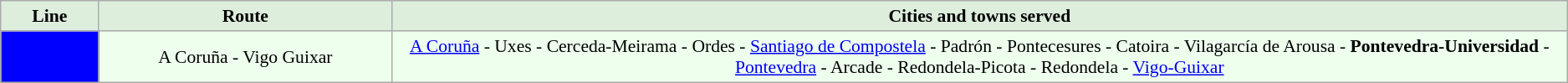<table class="wikitable" style="text-align:center;font-size:90%;line-height:120%;background:#eeffee">
<tr>
<th style="background:#ddeedd" width="5%"><strong>Line</strong></th>
<th style="background:#ddeedd" width="15%">Route</th>
<th style="background:#ddeedd" width="60%"><strong>Cities and towns served</strong></th>
</tr>
<tr>
<td style="background:blue"><strong></strong></td>
<td>A Coruña - Vigo Guixar</td>
<td><a href='#'>A Coruña</a> - Uxes - Cerceda-Meirama - Ordes -  <a href='#'>Santiago de Compostela</a> - Padrón - Pontecesures - Catoira - Vilagarcía de Arousa -  <strong>Pontevedra-Universidad</strong> - <a href='#'>Pontevedra</a> - Arcade - Redondela-Picota - Redondela - <a href='#'>Vigo-Guixar</a></td>
</tr>
</table>
